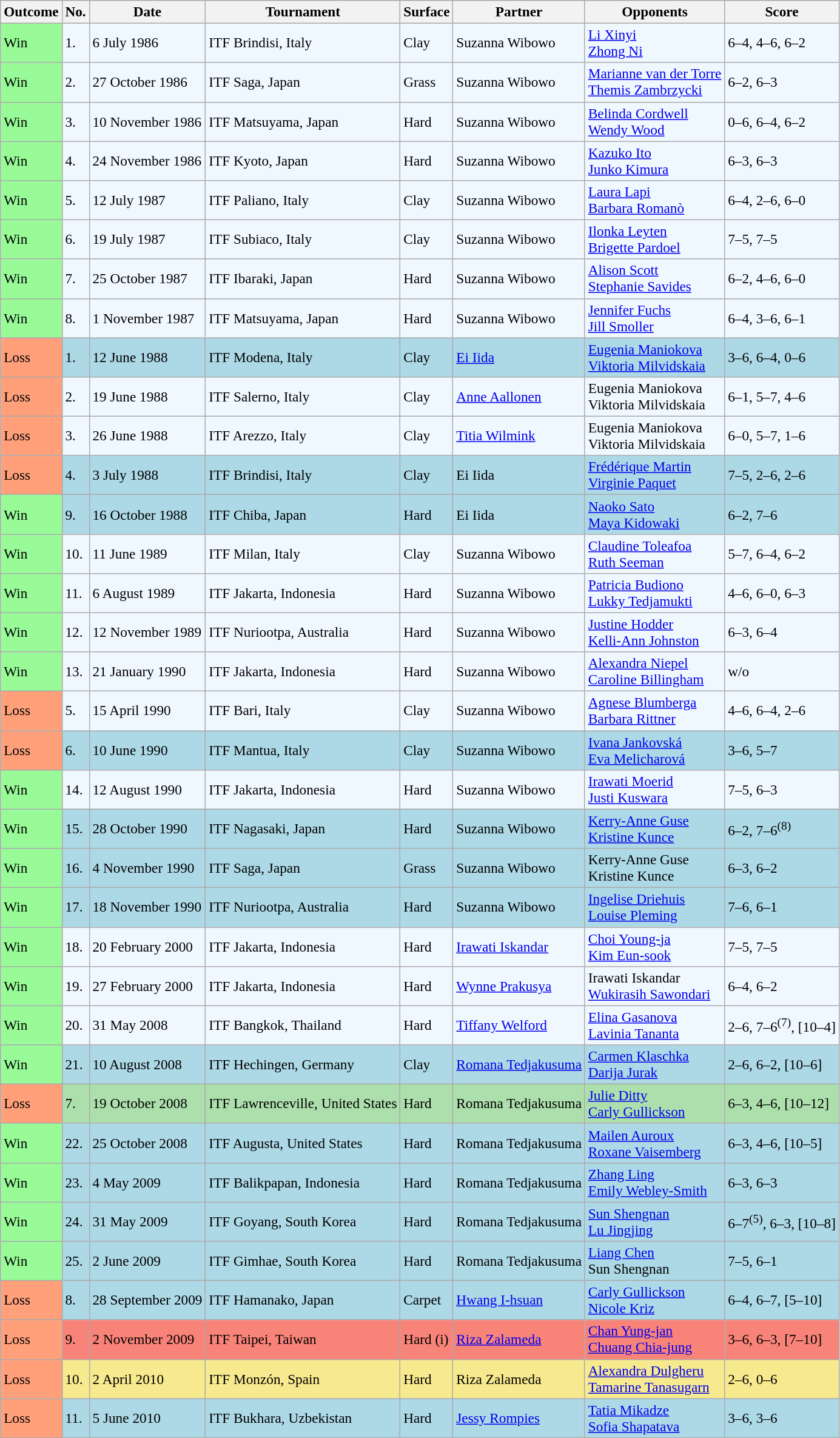<table class="sortable wikitable" style="font-size:97%;">
<tr>
<th>Outcome</th>
<th>No.</th>
<th>Date</th>
<th>Tournament</th>
<th>Surface</th>
<th>Partner</th>
<th>Opponents</th>
<th class="unsortable">Score</th>
</tr>
<tr style="background:#f0f8ff;">
<td style="background:#98fb98;">Win</td>
<td>1.</td>
<td>6 July 1986</td>
<td>ITF Brindisi, Italy</td>
<td>Clay</td>
<td> Suzanna Wibowo</td>
<td> <a href='#'>Li Xinyi</a> <br>  <a href='#'>Zhong Ni</a></td>
<td>6–4, 4–6, 6–2</td>
</tr>
<tr style="background:#f0f8ff;">
<td style="background:#98fb98;">Win</td>
<td>2.</td>
<td>27 October 1986</td>
<td>ITF Saga, Japan</td>
<td>Grass</td>
<td> Suzanna Wibowo</td>
<td> <a href='#'>Marianne van der Torre</a> <br>  <a href='#'>Themis Zambrzycki</a></td>
<td>6–2, 6–3</td>
</tr>
<tr style="background:#f0f8ff;">
<td style="background:#98fb98;">Win</td>
<td>3.</td>
<td>10 November 1986</td>
<td>ITF Matsuyama, Japan</td>
<td>Hard</td>
<td> Suzanna Wibowo</td>
<td> <a href='#'>Belinda Cordwell</a> <br>  <a href='#'>Wendy Wood</a></td>
<td>0–6, 6–4, 6–2</td>
</tr>
<tr style="background:#f0f8ff;">
<td style="background:#98fb98;">Win</td>
<td>4.</td>
<td>24 November 1986</td>
<td>ITF Kyoto, Japan</td>
<td>Hard</td>
<td> Suzanna Wibowo</td>
<td> <a href='#'>Kazuko Ito</a> <br>  <a href='#'>Junko Kimura</a></td>
<td>6–3, 6–3</td>
</tr>
<tr style="background:#f0f8ff;">
<td style="background:#98fb98;">Win</td>
<td>5.</td>
<td>12 July 1987</td>
<td>ITF Paliano, Italy</td>
<td>Clay</td>
<td> Suzanna Wibowo</td>
<td> <a href='#'>Laura Lapi</a> <br>  <a href='#'>Barbara Romanò</a></td>
<td>6–4, 2–6, 6–0</td>
</tr>
<tr style="background:#f0f8ff;">
<td style="background:#98fb98;">Win</td>
<td>6.</td>
<td>19 July 1987</td>
<td>ITF Subiaco, Italy</td>
<td>Clay</td>
<td> Suzanna Wibowo</td>
<td> <a href='#'>Ilonka Leyten</a> <br>  <a href='#'>Brigette Pardoel</a></td>
<td>7–5, 7–5</td>
</tr>
<tr style="background:#f0f8ff;">
<td style="background:#98fb98;">Win</td>
<td>7.</td>
<td>25 October 1987</td>
<td>ITF Ibaraki, Japan</td>
<td>Hard</td>
<td> Suzanna Wibowo</td>
<td> <a href='#'>Alison Scott</a> <br>  <a href='#'>Stephanie Savides</a></td>
<td>6–2, 4–6, 6–0</td>
</tr>
<tr style="background:#f0f8ff;">
<td style="background:#98fb98;">Win</td>
<td>8.</td>
<td>1 November 1987</td>
<td>ITF Matsuyama, Japan</td>
<td>Hard</td>
<td> Suzanna Wibowo</td>
<td> <a href='#'>Jennifer Fuchs</a> <br>  <a href='#'>Jill Smoller</a></td>
<td>6–4, 3–6, 6–1</td>
</tr>
<tr style="background:lightblue;">
<td style="background:#ffa07a;">Loss</td>
<td>1.</td>
<td>12 June 1988</td>
<td>ITF Modena, Italy</td>
<td>Clay</td>
<td> <a href='#'>Ei Iida</a></td>
<td> <a href='#'>Eugenia Maniokova</a> <br>  <a href='#'>Viktoria Milvidskaia</a></td>
<td>3–6, 6–4, 0–6</td>
</tr>
<tr style="background:#f0f8ff;">
<td style="background:#ffa07a;">Loss</td>
<td>2.</td>
<td>19 June 1988</td>
<td>ITF Salerno, Italy</td>
<td>Clay</td>
<td> <a href='#'>Anne Aallonen</a></td>
<td> Eugenia Maniokova <br>  Viktoria Milvidskaia</td>
<td>6–1, 5–7, 4–6</td>
</tr>
<tr style="background:#f0f8ff;">
<td style="background:#ffa07a;">Loss</td>
<td>3.</td>
<td>26 June 1988</td>
<td>ITF Arezzo, Italy</td>
<td>Clay</td>
<td> <a href='#'>Titia Wilmink</a></td>
<td> Eugenia Maniokova <br>  Viktoria Milvidskaia</td>
<td>6–0, 5–7, 1–6</td>
</tr>
<tr style="background:lightblue;">
<td style="background:#ffa07a;">Loss</td>
<td>4.</td>
<td>3 July 1988</td>
<td>ITF Brindisi, Italy</td>
<td>Clay</td>
<td> Ei Iida</td>
<td> <a href='#'>Frédérique Martin</a> <br>  <a href='#'>Virginie Paquet</a></td>
<td>7–5, 2–6, 2–6</td>
</tr>
<tr style="background:lightblue;">
<td style="background:#98fb98;">Win</td>
<td>9.</td>
<td>16 October 1988</td>
<td>ITF Chiba, Japan</td>
<td>Hard</td>
<td> Ei Iida</td>
<td> <a href='#'>Naoko Sato</a> <br>  <a href='#'>Maya Kidowaki</a></td>
<td>6–2, 7–6</td>
</tr>
<tr style="background:#f0f8ff;">
<td style="background:#98fb98;">Win</td>
<td>10.</td>
<td>11 June 1989</td>
<td>ITF Milan, Italy</td>
<td>Clay</td>
<td> Suzanna Wibowo</td>
<td> <a href='#'>Claudine Toleafoa</a> <br>  <a href='#'>Ruth Seeman</a></td>
<td>5–7, 6–4, 6–2</td>
</tr>
<tr style="background:#f0f8ff;">
<td style="background:#98fb98;">Win</td>
<td>11.</td>
<td>6 August 1989</td>
<td>ITF Jakarta, Indonesia</td>
<td>Hard</td>
<td> Suzanna Wibowo</td>
<td> <a href='#'>Patricia Budiono</a> <br>  <a href='#'>Lukky Tedjamukti</a></td>
<td>4–6, 6–0, 6–3</td>
</tr>
<tr style="background:#f0f8ff;">
<td style="background:#98fb98;">Win</td>
<td>12.</td>
<td>12 November 1989</td>
<td>ITF Nuriootpa, Australia</td>
<td>Hard</td>
<td> Suzanna Wibowo</td>
<td> <a href='#'>Justine Hodder</a> <br>  <a href='#'>Kelli-Ann Johnston</a></td>
<td>6–3, 6–4</td>
</tr>
<tr style="background:#f0f8ff;">
<td style="background:#98fb98;">Win</td>
<td>13.</td>
<td>21 January 1990</td>
<td>ITF Jakarta, Indonesia</td>
<td>Hard</td>
<td> Suzanna Wibowo</td>
<td> <a href='#'>Alexandra Niepel</a> <br>  <a href='#'>Caroline Billingham</a></td>
<td>w/o</td>
</tr>
<tr style="background:#f0f8ff;">
<td style="background:#ffa07a;">Loss</td>
<td>5.</td>
<td>15 April 1990</td>
<td>ITF Bari, Italy</td>
<td>Clay</td>
<td> Suzanna Wibowo</td>
<td> <a href='#'>Agnese Blumberga</a> <br>  <a href='#'>Barbara Rittner</a></td>
<td>4–6, 6–4, 2–6</td>
</tr>
<tr style="background:lightblue;">
<td style="background:#ffa07a;">Loss</td>
<td>6.</td>
<td>10 June 1990</td>
<td>ITF Mantua, Italy</td>
<td>Clay</td>
<td> Suzanna Wibowo</td>
<td> <a href='#'>Ivana Jankovská</a> <br>  <a href='#'>Eva Melicharová</a></td>
<td>3–6, 5–7</td>
</tr>
<tr style="background:#f0f8ff;">
<td style="background:#98fb98;">Win</td>
<td>14.</td>
<td>12 August 1990</td>
<td>ITF Jakarta, Indonesia</td>
<td>Hard</td>
<td> Suzanna Wibowo</td>
<td> <a href='#'>Irawati Moerid</a> <br>  <a href='#'>Justi Kuswara</a></td>
<td>7–5, 6–3</td>
</tr>
<tr style="background:lightblue;">
<td style="background:#98fb98;">Win</td>
<td>15.</td>
<td>28 October 1990</td>
<td>ITF Nagasaki, Japan</td>
<td>Hard</td>
<td> Suzanna Wibowo</td>
<td> <a href='#'>Kerry-Anne Guse</a> <br>  <a href='#'>Kristine Kunce</a></td>
<td>6–2, 7–6<sup>(8)</sup></td>
</tr>
<tr style="background:lightblue;">
<td style="background:#98fb98;">Win</td>
<td>16.</td>
<td>4 November 1990</td>
<td>ITF Saga, Japan</td>
<td>Grass</td>
<td> Suzanna Wibowo</td>
<td> Kerry-Anne Guse <br>  Kristine Kunce</td>
<td>6–3, 6–2</td>
</tr>
<tr style="background:lightblue;">
<td style="background:#98fb98;">Win</td>
<td>17.</td>
<td>18 November 1990</td>
<td>ITF Nuriootpa, Australia</td>
<td>Hard</td>
<td> Suzanna Wibowo</td>
<td> <a href='#'>Ingelise Driehuis</a> <br>  <a href='#'>Louise Pleming</a></td>
<td>7–6, 6–1</td>
</tr>
<tr style="background:#f0f8ff;">
<td style="background:#98fb98;">Win</td>
<td>18.</td>
<td>20 February 2000</td>
<td>ITF Jakarta, Indonesia</td>
<td>Hard</td>
<td> <a href='#'>Irawati Iskandar</a></td>
<td> <a href='#'>Choi Young-ja</a> <br>  <a href='#'>Kim Eun-sook</a></td>
<td>7–5, 7–5</td>
</tr>
<tr style="background:#f0f8ff;">
<td style="background:#98fb98;">Win</td>
<td>19.</td>
<td>27 February 2000</td>
<td>ITF Jakarta, Indonesia</td>
<td>Hard</td>
<td> <a href='#'>Wynne Prakusya</a></td>
<td> Irawati Iskandar <br>  <a href='#'>Wukirasih Sawondari</a></td>
<td>6–4, 6–2</td>
</tr>
<tr style="background:#f0f8ff;">
<td style="background:#98fb98;">Win</td>
<td>20.</td>
<td>31 May 2008</td>
<td>ITF Bangkok, Thailand</td>
<td>Hard</td>
<td> <a href='#'>Tiffany Welford</a></td>
<td> <a href='#'>Elina Gasanova</a> <br>  <a href='#'>Lavinia Tananta</a></td>
<td>2–6, 7–6<sup>(7)</sup>, [10–4]</td>
</tr>
<tr style="background:lightblue;">
<td style="background:#98fb98;">Win</td>
<td>21.</td>
<td>10 August 2008</td>
<td>ITF Hechingen, Germany</td>
<td>Clay</td>
<td> <a href='#'>Romana Tedjakusuma</a></td>
<td> <a href='#'>Carmen Klaschka</a> <br>  <a href='#'>Darija Jurak</a></td>
<td>2–6, 6–2, [10–6]</td>
</tr>
<tr style="background:#addfad;">
<td style="background:#ffa07a;">Loss</td>
<td>7.</td>
<td>19 October 2008</td>
<td>ITF Lawrenceville, United States</td>
<td>Hard</td>
<td> Romana Tedjakusuma</td>
<td> <a href='#'>Julie Ditty</a> <br>  <a href='#'>Carly Gullickson</a></td>
<td>6–3, 4–6, [10–12]</td>
</tr>
<tr style="background:lightblue;">
<td style="background:#98fb98;">Win</td>
<td>22.</td>
<td>25 October 2008</td>
<td>ITF Augusta, United States</td>
<td>Hard</td>
<td> Romana Tedjakusuma</td>
<td> <a href='#'>Mailen Auroux</a> <br>  <a href='#'>Roxane Vaisemberg</a></td>
<td>6–3, 4–6, [10–5]</td>
</tr>
<tr style="background:lightblue;">
<td style="background:#98fb98;">Win</td>
<td>23.</td>
<td>4 May 2009</td>
<td>ITF Balikpapan, Indonesia</td>
<td>Hard</td>
<td> Romana Tedjakusuma</td>
<td> <a href='#'>Zhang Ling</a> <br>  <a href='#'>Emily Webley-Smith</a></td>
<td>6–3, 6–3</td>
</tr>
<tr style="background:lightblue;">
<td style="background:#98fb98;">Win</td>
<td>24.</td>
<td>31 May 2009</td>
<td>ITF Goyang, South Korea</td>
<td>Hard</td>
<td> Romana Tedjakusuma</td>
<td> <a href='#'>Sun Shengnan</a> <br>  <a href='#'>Lu Jingjing</a></td>
<td>6–7<sup>(5)</sup>, 6–3, [10–8]</td>
</tr>
<tr style="background:lightblue;">
<td style="background:#98fb98;">Win</td>
<td>25.</td>
<td>2 June 2009</td>
<td>ITF Gimhae, South Korea</td>
<td>Hard</td>
<td> Romana Tedjakusuma</td>
<td> <a href='#'>Liang Chen</a> <br>  Sun Shengnan</td>
<td>7–5, 6–1</td>
</tr>
<tr style="background:lightblue;">
<td style="background:#ffa07a;">Loss</td>
<td>8.</td>
<td>28 September 2009</td>
<td>ITF Hamanako, Japan</td>
<td>Carpet</td>
<td> <a href='#'>Hwang I-hsuan</a></td>
<td> <a href='#'>Carly Gullickson</a> <br>  <a href='#'>Nicole Kriz</a></td>
<td>6–4, 6–7, [5–10]</td>
</tr>
<tr style="background:#f88379;">
<td style="background:#ffa07a;">Loss</td>
<td>9.</td>
<td>2 November 2009</td>
<td>ITF Taipei, Taiwan</td>
<td>Hard (i)</td>
<td> <a href='#'>Riza Zalameda</a></td>
<td> <a href='#'>Chan Yung-jan</a> <br>  <a href='#'>Chuang Chia-jung</a></td>
<td>3–6, 6–3, [7–10]</td>
</tr>
<tr style="background:#f7e98e;">
<td style="background:#ffa07a;">Loss</td>
<td>10.</td>
<td>2 April 2010</td>
<td>ITF Monzón, Spain</td>
<td>Hard</td>
<td> Riza Zalameda</td>
<td> <a href='#'>Alexandra Dulgheru</a> <br>  <a href='#'>Tamarine Tanasugarn</a></td>
<td>2–6, 0–6</td>
</tr>
<tr style="background:lightblue;">
<td style="background:#ffa07a;">Loss</td>
<td>11.</td>
<td>5 June 2010</td>
<td>ITF Bukhara, Uzbekistan</td>
<td>Hard</td>
<td> <a href='#'>Jessy Rompies</a></td>
<td> <a href='#'>Tatia Mikadze</a> <br>  <a href='#'>Sofia Shapatava</a></td>
<td>3–6, 3–6</td>
</tr>
</table>
